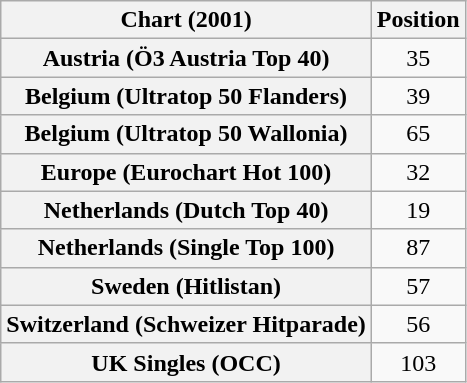<table class="wikitable sortable plainrowheaders" style="text-align:center">
<tr>
<th>Chart (2001)</th>
<th>Position</th>
</tr>
<tr>
<th scope="row">Austria (Ö3 Austria Top 40)</th>
<td>35</td>
</tr>
<tr>
<th scope="row">Belgium (Ultratop 50 Flanders)</th>
<td>39</td>
</tr>
<tr>
<th scope="row">Belgium (Ultratop 50 Wallonia)</th>
<td>65</td>
</tr>
<tr>
<th scope="row">Europe (Eurochart Hot 100)</th>
<td>32</td>
</tr>
<tr>
<th scope="row">Netherlands (Dutch Top 40)</th>
<td>19</td>
</tr>
<tr>
<th scope="row">Netherlands (Single Top 100)</th>
<td>87</td>
</tr>
<tr>
<th scope="row">Sweden (Hitlistan)</th>
<td>57</td>
</tr>
<tr>
<th scope="row">Switzerland (Schweizer Hitparade)</th>
<td>56</td>
</tr>
<tr>
<th scope="row">UK Singles (OCC)</th>
<td>103</td>
</tr>
</table>
